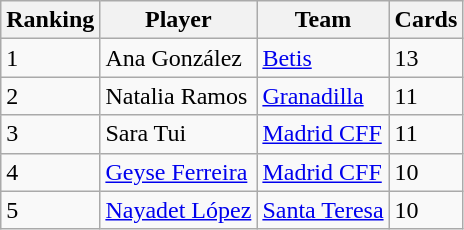<table class="wikitable">
<tr>
<th>Ranking</th>
<th>Player</th>
<th>Team</th>
<th>Cards</th>
</tr>
<tr>
<td>1</td>
<td>Ana González</td>
<td><a href='#'>Betis</a></td>
<td>13</td>
</tr>
<tr>
<td>2</td>
<td>Natalia Ramos</td>
<td><a href='#'>Granadilla</a></td>
<td>11</td>
</tr>
<tr>
<td>3</td>
<td>Sara Tui</td>
<td><a href='#'>Madrid CFF</a></td>
<td>11</td>
</tr>
<tr>
<td>4</td>
<td><a href='#'>Geyse Ferreira</a></td>
<td><a href='#'>Madrid CFF</a></td>
<td>10</td>
</tr>
<tr>
<td>5</td>
<td><a href='#'>Nayadet López</a></td>
<td><a href='#'>Santa Teresa</a></td>
<td>10</td>
</tr>
</table>
